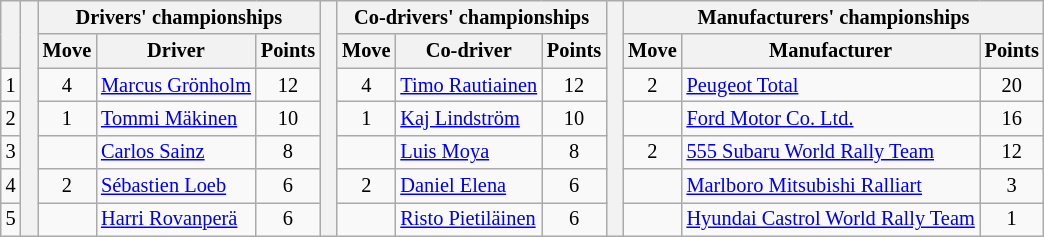<table class="wikitable" style="font-size:85%;">
<tr>
<th rowspan="2"></th>
<th rowspan="7" style="width:5px;"></th>
<th colspan="3">Drivers' championships</th>
<th rowspan="7" style="width:5px;"></th>
<th colspan="3" nowrap>Co-drivers' championships</th>
<th rowspan="7" style="width:5px;"></th>
<th colspan="3" nowrap>Manufacturers' championships</th>
</tr>
<tr>
<th>Move</th>
<th>Driver</th>
<th>Points</th>
<th>Move</th>
<th>Co-driver</th>
<th>Points</th>
<th>Move</th>
<th>Manufacturer</th>
<th>Points</th>
</tr>
<tr>
<td align="center">1</td>
<td align="center"> 4</td>
<td> <a href='#'>Marcus Grönholm</a></td>
<td align="center">12</td>
<td align="center"> 4</td>
<td> <a href='#'>Timo Rautiainen</a></td>
<td align="center">12</td>
<td align="center"> 2</td>
<td> <a href='#'>Peugeot Total</a></td>
<td align="center">20</td>
</tr>
<tr>
<td align="center">2</td>
<td align="center"> 1</td>
<td> <a href='#'>Tommi Mäkinen</a></td>
<td align="center">10</td>
<td align="center"> 1</td>
<td> <a href='#'>Kaj Lindström</a></td>
<td align="center">10</td>
<td align="center"></td>
<td> <a href='#'>Ford Motor Co. Ltd.</a></td>
<td align="center">16</td>
</tr>
<tr>
<td align="center">3</td>
<td align="center"></td>
<td> <a href='#'>Carlos Sainz</a></td>
<td align="center">8</td>
<td align="center"></td>
<td> <a href='#'>Luis Moya</a></td>
<td align="center">8</td>
<td align="center"> 2</td>
<td> <a href='#'>555 Subaru World Rally Team</a></td>
<td align="center">12</td>
</tr>
<tr>
<td align="center">4</td>
<td align="center"> 2</td>
<td> <a href='#'>Sébastien Loeb</a></td>
<td align="center">6</td>
<td align="center"> 2</td>
<td> <a href='#'>Daniel Elena</a></td>
<td align="center">6</td>
<td align="center"></td>
<td> <a href='#'>Marlboro Mitsubishi Ralliart</a></td>
<td align="center">3</td>
</tr>
<tr>
<td align="center">5</td>
<td align="center"></td>
<td> <a href='#'>Harri Rovanperä</a></td>
<td align="center">6</td>
<td align="center"></td>
<td> <a href='#'>Risto Pietiläinen</a></td>
<td align="center">6</td>
<td align="center"></td>
<td> <a href='#'>Hyundai Castrol World Rally Team</a></td>
<td align="center">1</td>
</tr>
</table>
